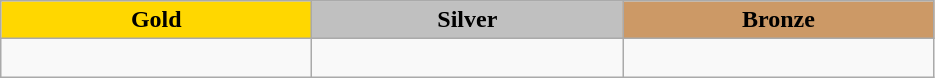<table class="wikitable" style="text-align:left">
<tr align="center">
<td width=200 bgcolor=gold><strong>Gold</strong></td>
<td width=200 bgcolor=silver><strong>Silver</strong></td>
<td width=200 bgcolor=CC9966><strong>Bronze</strong></td>
</tr>
<tr>
<td></td>
<td></td>
<td><br></td>
</tr>
</table>
